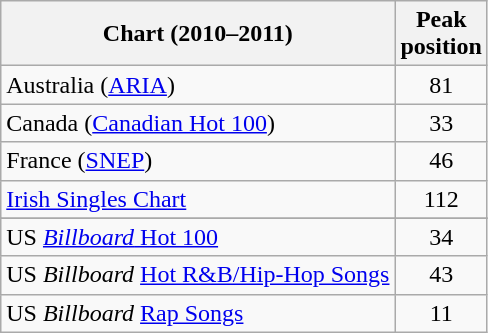<table class="wikitable">
<tr>
<th align="left">Chart (2010–2011)</th>
<th align="left">Peak<br>position</th>
</tr>
<tr>
<td align="left">Australia (<a href='#'>ARIA</a>)</td>
<td style="text-align:center;">81</td>
</tr>
<tr>
<td align="left">Canada (<a href='#'>Canadian Hot 100</a>)</td>
<td style="text-align:center;">33</td>
</tr>
<tr>
<td align="left">France (<a href='#'>SNEP</a>)</td>
<td style="text-align:center;">46</td>
</tr>
<tr>
<td align="left"><a href='#'>Irish Singles Chart</a></td>
<td style="text-align:center;">112</td>
</tr>
<tr>
</tr>
<tr>
</tr>
<tr>
<td align="left">US <a href='#'><em>Billboard</em> Hot 100</a></td>
<td style="text-align:center;">34</td>
</tr>
<tr>
<td align="left">US <em>Billboard</em> <a href='#'>Hot R&B/Hip-Hop Songs</a></td>
<td style="text-align:center;">43</td>
</tr>
<tr>
<td align="left">US <em>Billboard</em> <a href='#'>Rap Songs</a></td>
<td style="text-align:center;">11</td>
</tr>
</table>
